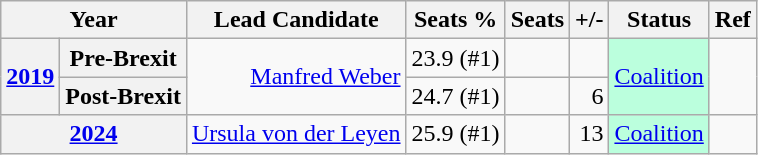<table class="wikitable" style="text-align:right">
<tr>
<th colspan=2>Year</th>
<th>Lead Candidate</th>
<th>Seats %</th>
<th>Seats</th>
<th>+/-</th>
<th>Status</th>
<th>Ref</th>
</tr>
<tr>
<th rowspan=2><a href='#'>2019</a></th>
<th>Pre-Brexit</th>
<td rowspan=2><a href='#'>Manfred Weber</a></td>
<td>23.9 (#1)</td>
<td></td>
<td></td>
<td rowspan=2 style="background:#bfd; vertical-align:middle; text-align:center; "><a href='#'>Coalition</a></td>
<td rowspan=2></td>
</tr>
<tr>
<th>Post-Brexit</th>
<td>24.7 (#1)</td>
<td></td>
<td> 6</td>
</tr>
<tr>
<th colspan=2><a href='#'>2024</a></th>
<td><a href='#'>Ursula von der Leyen</a></td>
<td>25.9 (#1)</td>
<td></td>
<td> 13</td>
<td style="background:#bfd; vertical-align:middle; text-align:center; "><a href='#'>Coalition</a></td>
<td></td>
</tr>
</table>
